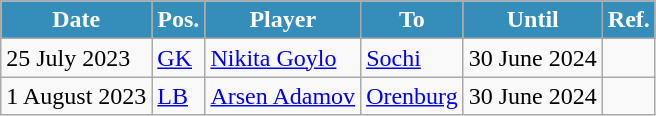<table class="wikitable plainrowheaders sortable">
<tr>
<th style="background:#348EB9; color:white; text-align:center;">Date</th>
<th style="background:#348EB9; color:white; text-align:center;">Pos.</th>
<th style="background:#348EB9; color:white; text-align:center;">Player</th>
<th style="background:#348EB9; color:white; text-align:center;">To</th>
<th style="background:#348EB9; color:white; text-align:center;">Until</th>
<th style="background:#348EB9; color:white; text-align:center;">Ref.</th>
</tr>
<tr>
<td>25 July 2023</td>
<td><a href='#'>GK</a></td>
<td> <a href='#'>Nikita Goylo</a></td>
<td> <a href='#'>Sochi</a></td>
<td>30 June 2024</td>
<td></td>
</tr>
<tr>
<td>1 August 2023</td>
<td><a href='#'>LB</a></td>
<td> <a href='#'>Arsen Adamov</a></td>
<td> <a href='#'>Orenburg</a></td>
<td>30 June 2024</td>
<td></td>
</tr>
</table>
